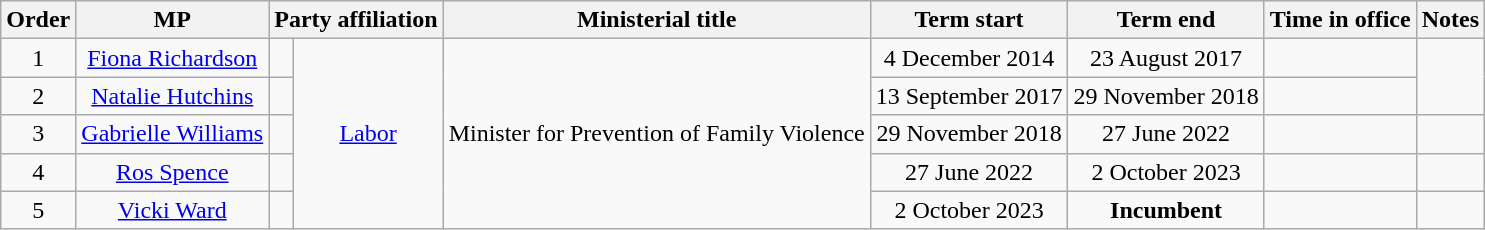<table class="wikitable" style="text-align:center">
<tr>
<th>Order</th>
<th>MP</th>
<th colspan="2">Party affiliation</th>
<th>Ministerial title</th>
<th>Term start</th>
<th>Term end</th>
<th>Time in office</th>
<th>Notes</th>
</tr>
<tr>
<td>1</td>
<td><a href='#'>Fiona Richardson</a> </td>
<td></td>
<td rowspan="5"><a href='#'>Labor</a></td>
<td rowspan="5">Minister for Prevention of Family Violence</td>
<td>4 December 2014</td>
<td>23 August 2017</td>
<td></td>
<td rowspan="2"></td>
</tr>
<tr>
<td>2</td>
<td><a href='#'>Natalie Hutchins</a> </td>
<td></td>
<td>13 September 2017</td>
<td>29 November 2018</td>
<td></td>
</tr>
<tr>
<td>3</td>
<td><a href='#'>Gabrielle Williams</a> </td>
<td></td>
<td>29 November 2018</td>
<td>27 June 2022</td>
<td></td>
<td></td>
</tr>
<tr>
<td>4</td>
<td><a href='#'>Ros Spence</a> </td>
<td></td>
<td>27 June 2022</td>
<td>2 October 2023</td>
<td></td>
<td></td>
</tr>
<tr>
<td>5</td>
<td><a href='#'>Vicki Ward</a> </td>
<td></td>
<td>2 October 2023</td>
<td><strong>Incumbent</strong></td>
<td></td>
<td></td>
</tr>
</table>
